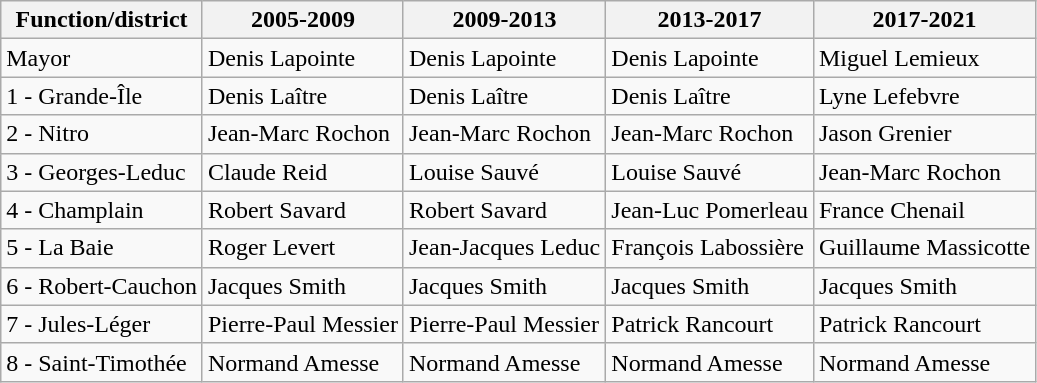<table class="wikitable">
<tr>
<th>Function/district</th>
<th>2005-2009</th>
<th>2009-2013</th>
<th>2013-2017</th>
<th>2017-2021</th>
</tr>
<tr>
<td>Mayor</td>
<td>Denis Lapointe</td>
<td>Denis Lapointe</td>
<td>Denis Lapointe</td>
<td>Miguel Lemieux</td>
</tr>
<tr>
<td>1 - Grande-Île</td>
<td>Denis Laître</td>
<td>Denis Laître</td>
<td>Denis Laître</td>
<td>Lyne Lefebvre</td>
</tr>
<tr>
<td>2 - Nitro</td>
<td>Jean-Marc Rochon</td>
<td>Jean-Marc Rochon</td>
<td>Jean-Marc Rochon</td>
<td>Jason Grenier</td>
</tr>
<tr>
<td>3 - Georges-Leduc</td>
<td>Claude Reid</td>
<td>Louise Sauvé</td>
<td>Louise Sauvé</td>
<td>Jean-Marc Rochon</td>
</tr>
<tr>
<td>4 - Champlain</td>
<td>Robert Savard</td>
<td>Robert Savard</td>
<td>Jean-Luc Pomerleau</td>
<td>France Chenail</td>
</tr>
<tr>
<td>5 - La Baie</td>
<td>Roger Levert</td>
<td>Jean-Jacques Leduc</td>
<td>François Labossière</td>
<td>Guillaume Massicotte</td>
</tr>
<tr>
<td>6 - Robert-Cauchon</td>
<td>Jacques Smith</td>
<td>Jacques Smith</td>
<td>Jacques Smith</td>
<td>Jacques Smith</td>
</tr>
<tr>
<td>7 - Jules-Léger</td>
<td>Pierre-Paul Messier</td>
<td>Pierre-Paul Messier</td>
<td>Patrick Rancourt</td>
<td>Patrick Rancourt</td>
</tr>
<tr>
<td>8 - Saint-Timothée</td>
<td>Normand Amesse</td>
<td>Normand Amesse</td>
<td>Normand Amesse</td>
<td>Normand Amesse</td>
</tr>
</table>
